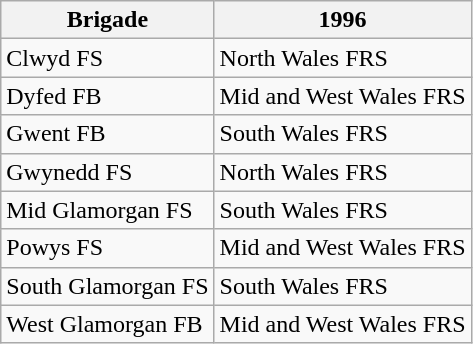<table class="wikitable">
<tr>
<th>Brigade</th>
<th>1996</th>
</tr>
<tr>
<td>Clwyd FS</td>
<td>North Wales FRS</td>
</tr>
<tr>
<td>Dyfed FB</td>
<td>Mid and West Wales FRS</td>
</tr>
<tr>
<td>Gwent FB</td>
<td>South Wales FRS</td>
</tr>
<tr>
<td>Gwynedd FS</td>
<td>North Wales FRS</td>
</tr>
<tr>
<td>Mid Glamorgan FS</td>
<td>South Wales FRS</td>
</tr>
<tr>
<td>Powys FS</td>
<td>Mid and West Wales FRS</td>
</tr>
<tr>
<td>South Glamorgan FS</td>
<td>South Wales FRS</td>
</tr>
<tr>
<td>West Glamorgan FB</td>
<td>Mid and West Wales FRS</td>
</tr>
</table>
